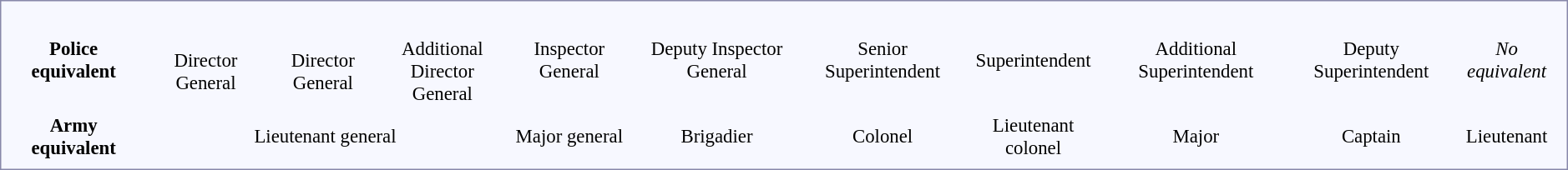<table style="border:1px solid #8888aa; background-color:#f7f8ff; padding:5px; font-size:95%; margin: 0px 12px 12px 0px;">
<tr style="text-align:center;">
<td rowspan=1><strong>Police equivalent</strong></td>
<td colspan=4></td>
<td style="vertical-align:top;" colspan=2 rowspan=1><br><table style="background-color: transparent; text-align: center;">
<tr>
<td>Director General </td>
<td>Director General </td>
<td>Additional<br>Director General </td>
</tr>
</table>
</td>
<td colspan=2>Inspector General  </td>
<td colspan=2>Deputy Inspector General </td>
<td colspan=2>Senior Superintendent </td>
<td colspan=2>Superintendent </td>
<td colspan=2>Additional Superintendent </td>
<td colspan=2>Deputy Superintendent </td>
<td colspan=6><em>No equivalent</em></td>
</tr>
<tr style="text-align:center;">
<td rowspan=1><strong>Army equivalent</strong></td>
<td colspan=4></td>
<td colspan=2>Lieutenant general</td>
<td colspan=2>Major general</td>
<td colspan=2>Brigadier</td>
<td colspan=2>Colonel</td>
<td colspan=2>Lieutenant colonel</td>
<td colspan=2>Major</td>
<td colspan=2>Captain</td>
<td colspan=6>Lieutenant</td>
</tr>
</table>
